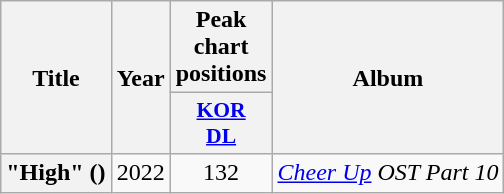<table class="wikitable plainrowheaders" style="text-align:center">
<tr>
<th scope="col" rowspan="2">Title</th>
<th scope="col" rowspan="2">Year</th>
<th scope="col">Peak chart<br>positions</th>
<th scope="col" rowspan="2">Album</th>
</tr>
<tr>
<th scope="col" style="font-size:90%; width:2.5em"><a href='#'>KOR<br>DL</a><br></th>
</tr>
<tr>
<th scope="row">"High" ()<br></th>
<td>2022</td>
<td>132</td>
<td><em><a href='#'>Cheer Up</a> OST Part 10</em></td>
</tr>
</table>
